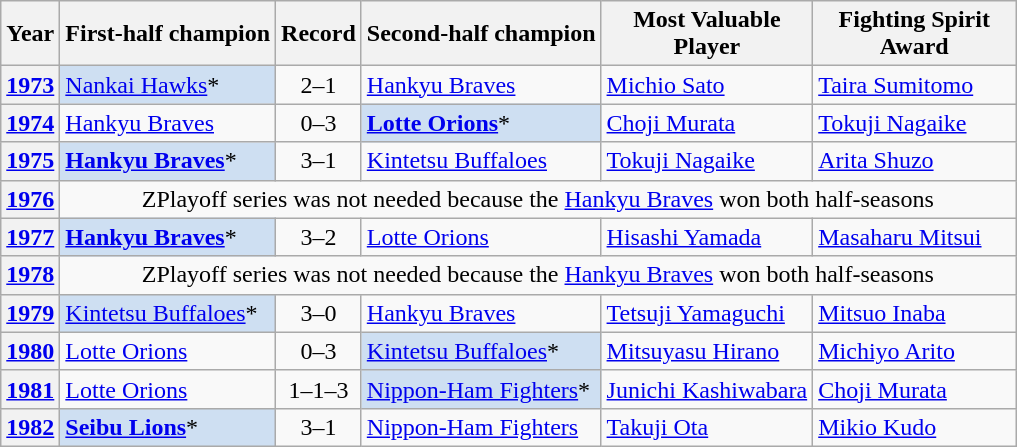<table class="wikitable sortable plainrowheaders">
<tr>
<th scope="col">Year</th>
<th scope="col">First-half champion</th>
<th scope="col">Record</th>
<th scope="col">Second-half champion</th>
<th scope="col" style=max-width:8em>Most Valuable Player</th>
<th scope="col" style=max-width:8em>Fighting Spirit Award</th>
</tr>
<tr>
<th scope="row" style="text-align: center;"><a href='#'>1973</a></th>
<td style="background-color:#cedff2"><a href='#'>Nankai Hawks</a>*</td>
<td style="text-align: center;">2–1</td>
<td><a href='#'>Hankyu Braves</a></td>
<td><a href='#'>Michio Sato</a></td>
<td><a href='#'>Taira Sumitomo</a></td>
</tr>
<tr>
<th scope="row" style="text-align: center;"><a href='#'>1974</a></th>
<td><a href='#'>Hankyu Braves</a></td>
<td style="text-align: center;">0–3</td>
<td style="background-color:#cedff2"><strong><a href='#'>Lotte Orions</a></strong>*</td>
<td><a href='#'>Choji Murata</a></td>
<td><a href='#'>Tokuji Nagaike</a></td>
</tr>
<tr>
<th scope="row" style="text-align: center;"><a href='#'>1975</a></th>
<td style="background-color:#cedff2"><strong><a href='#'>Hankyu Braves</a></strong>*</td>
<td style="text-align: center;">3–1</td>
<td><a href='#'>Kintetsu Buffaloes</a></td>
<td><a href='#'>Tokuji Nagaike</a></td>
<td><a href='#'>Arita Shuzo</a></td>
</tr>
<tr>
<th scope="row" style="text-align:center"><a href='#'>1976</a></th>
<td colspan=5 style="text-align:center"><span>Z</span>Playoff series was not needed because the <a href='#'>Hankyu Braves</a> won both half-seasons</td>
</tr>
<tr>
<th scope="row" style="text-align: center;"><a href='#'>1977</a></th>
<td style="background-color:#cedff2"><strong><a href='#'>Hankyu Braves</a></strong>*</td>
<td style="text-align: center;">3–2</td>
<td><a href='#'>Lotte Orions</a></td>
<td><a href='#'>Hisashi Yamada</a></td>
<td><a href='#'>Masaharu Mitsui</a></td>
</tr>
<tr>
<th scope="row" style="text-align:center"><a href='#'>1978</a></th>
<td colspan=5 style="text-align:center"><span>Z</span>Playoff series was not needed because the <a href='#'>Hankyu Braves</a> won both half-seasons</td>
</tr>
<tr>
<th scope="row" style="text-align: center;"><a href='#'>1979</a></th>
<td style="background-color:#cedff2"><a href='#'>Kintetsu Buffaloes</a>*</td>
<td style="text-align: center;">3–0</td>
<td><a href='#'>Hankyu Braves</a></td>
<td><a href='#'>Tetsuji Yamaguchi</a></td>
<td><a href='#'>Mitsuo Inaba</a></td>
</tr>
<tr>
<th scope="row" style="text-align: center;"><a href='#'>1980</a></th>
<td><a href='#'>Lotte Orions</a></td>
<td style="text-align: center;">0–3</td>
<td style="background-color:#cedff2"><a href='#'>Kintetsu Buffaloes</a>*</td>
<td><a href='#'>Mitsuyasu Hirano</a></td>
<td><a href='#'>Michiyo Arito</a></td>
</tr>
<tr>
<th scope="row" style="text-align: center;"><a href='#'>1981</a></th>
<td><a href='#'>Lotte Orions</a></td>
<td style="text-align: center;">1–1–3</td>
<td style="background-color:#cedff2"><a href='#'>Nippon-Ham Fighters</a>*</td>
<td><a href='#'>Junichi Kashiwabara</a></td>
<td><a href='#'>Choji Murata</a></td>
</tr>
<tr>
<th scope="row" style="text-align: center;"><a href='#'>1982</a></th>
<td style="background-color:#cedff2"><strong><a href='#'>Seibu Lions</a></strong>*</td>
<td style="text-align: center;">3–1</td>
<td><a href='#'>Nippon-Ham Fighters</a></td>
<td><a href='#'>Takuji Ota</a></td>
<td><a href='#'>Mikio Kudo</a></td>
</tr>
</table>
